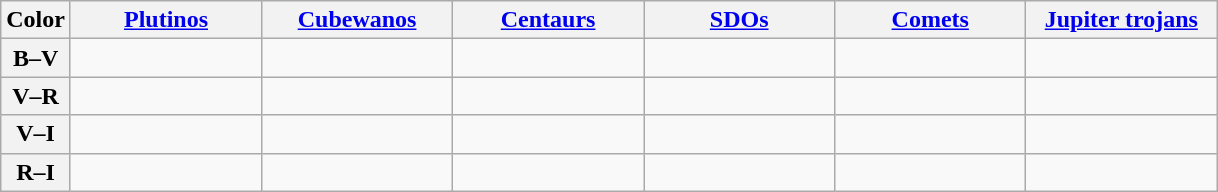<table class="wikitable" style="text-align: center;">
<tr>
<th>Color</th>
<th width= 120><a href='#'>Plutinos</a></th>
<th width= 120><a href='#'>Cubewanos</a></th>
<th width= 120><a href='#'>Centaurs</a></th>
<th width= 120><a href='#'>SDOs</a></th>
<th width= 120><a href='#'>Comets</a></th>
<th width= 120><a href='#'>Jupiter trojans</a></th>
</tr>
<tr>
<th>B–V</th>
<td></td>
<td></td>
<td></td>
<td></td>
<td></td>
<td></td>
</tr>
<tr>
<th>V–R</th>
<td></td>
<td></td>
<td></td>
<td></td>
<td></td>
<td></td>
</tr>
<tr>
<th>V–I</th>
<td></td>
<td></td>
<td></td>
<td></td>
<td></td>
<td></td>
</tr>
<tr>
<th>R–I</th>
<td></td>
<td></td>
<td></td>
<td></td>
<td></td>
<td></td>
</tr>
</table>
